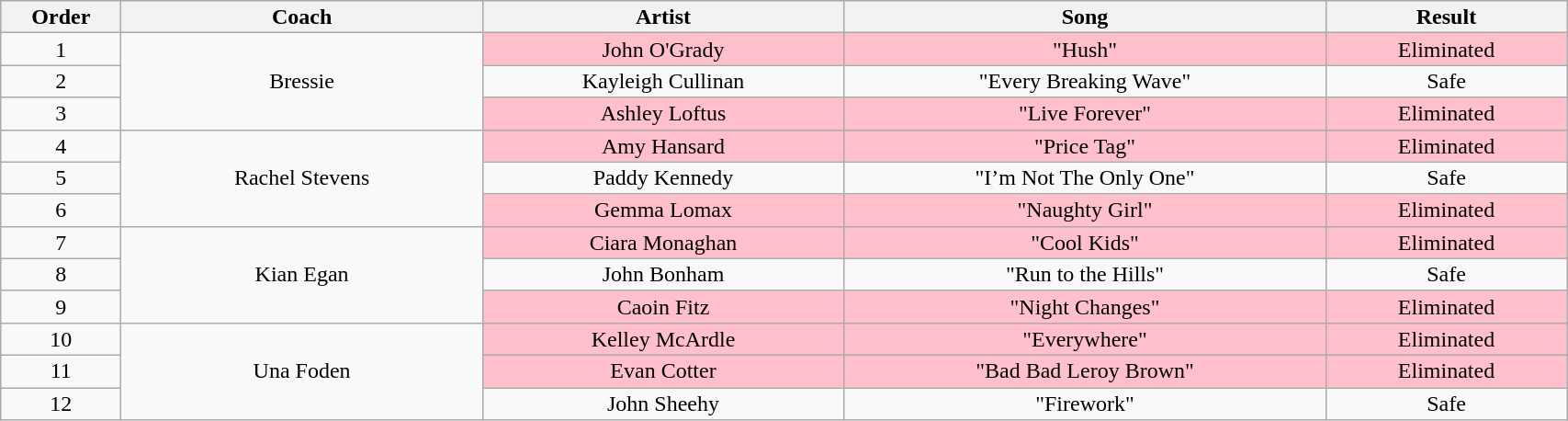<table class="wikitable" style="text-align:center; line-height:16px; width:90%;">
<tr>
<th scope="col" width="05%">Order</th>
<th scope="col" width="15%">Coach</th>
<th scope="col" width="15%">Artist</th>
<th scope="col" width="20%">Song</th>
<th scope="col" width="10%">Result</th>
</tr>
<tr>
<td>1</td>
<td rowspan="3">Bressie</td>
<td style="background:pink;">John O'Grady</td>
<td style="background:pink;">"Hush"</td>
<td style="background:pink;">Eliminated</td>
</tr>
<tr>
<td>2</td>
<td>Kayleigh Cullinan</td>
<td>"Every Breaking Wave"</td>
<td>Safe</td>
</tr>
<tr>
<td>3</td>
<td style="background:pink;">Ashley Loftus</td>
<td style="background:pink;">"Live Forever"</td>
<td style="background:pink;">Eliminated</td>
</tr>
<tr>
<td>4</td>
<td rowspan="3">Rachel Stevens</td>
<td style="background:pink;">Amy Hansard</td>
<td style="background:pink;">"Price Tag"</td>
<td style="background:pink;">Eliminated</td>
</tr>
<tr>
<td>5</td>
<td>Paddy Kennedy</td>
<td>"I’m Not The Only One"</td>
<td>Safe</td>
</tr>
<tr>
<td>6</td>
<td style="background:pink;">Gemma Lomax</td>
<td style="background:pink;">"Naughty Girl"</td>
<td style="background:pink;">Eliminated</td>
</tr>
<tr>
<td>7</td>
<td rowspan="3">Kian Egan</td>
<td style="background:pink;">Ciara Monaghan</td>
<td style="background:pink;">"Cool Kids"</td>
<td style="background:pink;">Eliminated</td>
</tr>
<tr>
<td>8</td>
<td>John Bonham</td>
<td>"Run to the Hills"</td>
<td>Safe</td>
</tr>
<tr>
<td>9</td>
<td style="background:pink;">Caoin Fitz</td>
<td style="background:pink;">"Night Changes"</td>
<td style="background:pink;">Eliminated</td>
</tr>
<tr>
<td>10</td>
<td rowspan="3">Una Foden</td>
<td style="background:pink;">Kelley McArdle</td>
<td style="background:pink;">"Everywhere"</td>
<td style="background:pink;">Eliminated</td>
</tr>
<tr>
<td>11</td>
<td style="background:pink;">Evan Cotter</td>
<td style="background:pink;">"Bad Bad Leroy Brown"</td>
<td style="background:pink;">Eliminated</td>
</tr>
<tr>
<td>12</td>
<td>John Sheehy</td>
<td>"Firework"</td>
<td>Safe</td>
</tr>
</table>
